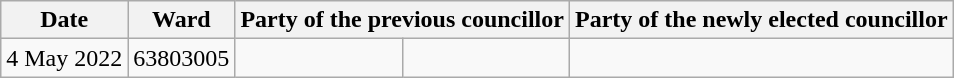<table class="wikitable">
<tr>
<th>Date</th>
<th>Ward</th>
<th colspan=2>Party of the previous councillor</th>
<th colspan=2>Party of the newly elected councillor</th>
</tr>
<tr>
<td>4 May 2022</td>
<td>63803005</td>
<td></td>
<td></td>
</tr>
</table>
